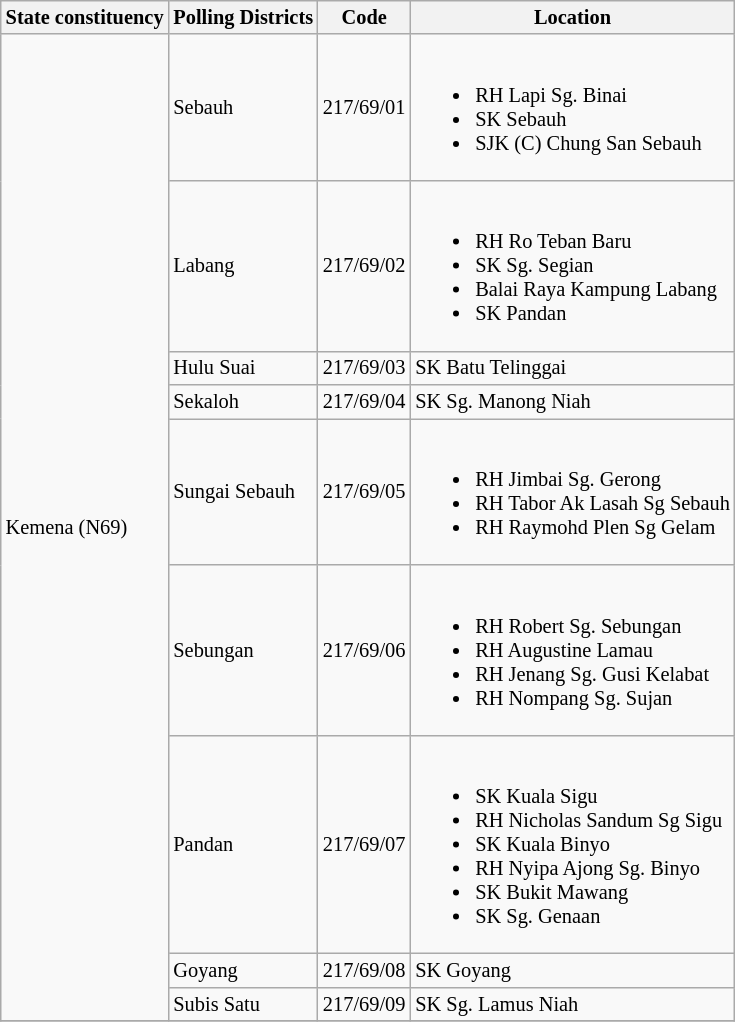<table class="wikitable sortable mw-collapsible" style="white-space:nowrap;font-size:85%">
<tr>
<th>State constituency</th>
<th>Polling Districts</th>
<th>Code</th>
<th>Location</th>
</tr>
<tr>
<td rowspan="9">Kemena (N69)</td>
<td>Sebauh</td>
<td>217/69/01</td>
<td><br><ul><li>RH Lapi Sg. Binai</li><li>SK Sebauh</li><li>SJK (C) Chung San Sebauh</li></ul></td>
</tr>
<tr>
<td>Labang</td>
<td>217/69/02</td>
<td><br><ul><li>RH Ro Teban Baru</li><li>SK Sg. Segian</li><li>Balai Raya Kampung Labang</li><li>SK Pandan</li></ul></td>
</tr>
<tr>
<td>Hulu Suai</td>
<td>217/69/03</td>
<td>SK Batu Telinggai</td>
</tr>
<tr>
<td>Sekaloh</td>
<td>217/69/04</td>
<td>SK Sg. Manong Niah</td>
</tr>
<tr>
<td>Sungai Sebauh</td>
<td>217/69/05</td>
<td><br><ul><li>RH Jimbai Sg. Gerong</li><li>RH Tabor Ak Lasah Sg Sebauh</li><li>RH Raymohd Plen Sg Gelam</li></ul></td>
</tr>
<tr>
<td>Sebungan</td>
<td>217/69/06</td>
<td><br><ul><li>RH Robert Sg. Sebungan</li><li>RH Augustine Lamau</li><li>RH Jenang Sg. Gusi Kelabat</li><li>RH Nompang Sg. Sujan</li></ul></td>
</tr>
<tr>
<td>Pandan</td>
<td>217/69/07</td>
<td><br><ul><li>SK Kuala Sigu</li><li>RH Nicholas Sandum Sg Sigu</li><li>SK Kuala Binyo</li><li>RH Nyipa Ajong Sg. Binyo</li><li>SK Bukit Mawang</li><li>SK Sg. Genaan</li></ul></td>
</tr>
<tr>
<td>Goyang</td>
<td>217/69/08</td>
<td>SK Goyang</td>
</tr>
<tr>
<td>Subis Satu</td>
<td>217/69/09</td>
<td>SK Sg. Lamus Niah</td>
</tr>
<tr>
</tr>
</table>
